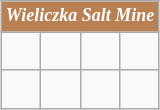<table class="wikitable" style="margin:auto;">
<tr>
<td colspan="4" style="text-align:center; font-size:12px; background:#b88053; color:white;"><strong><em>Wieliczka Salt Mine</em></strong></td>
</tr>
<tr>
<td><br></td>
<td><br></td>
<td><br></td>
<td><br></td>
</tr>
<tr>
<td><br></td>
<td><br></td>
<td><br></td>
<td><br></td>
</tr>
</table>
